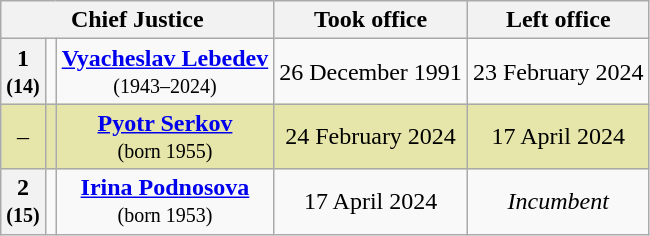<table class="wikitable" style="text-align: center;">
<tr>
<th colspan="3">Chief Justice</th>
<th>Took office</th>
<th>Left office</th>
</tr>
<tr>
<th>1<br><small>(14)</small></th>
<td></td>
<td><strong><a href='#'>Vyacheslav Lebedev</a></strong><br><small>(1943–2024)</small></td>
<td>26 December 1991</td>
<td>23 February 2024</td>
</tr>
<tr bgcolor="#e6e6aa">
<td>–</td>
<td></td>
<td><strong><a href='#'>Pyotr Serkov</a></strong><br><small>(born 1955)</small></td>
<td>24 February 2024</td>
<td>17 April 2024</td>
</tr>
<tr>
<th>2<br><small>(15)</small></th>
<td></td>
<td><strong><a href='#'>Irina Podnosova</a></strong><br><small>(born 1953)</small></td>
<td>17 April 2024</td>
<td><em>Incumbent</em></td>
</tr>
</table>
